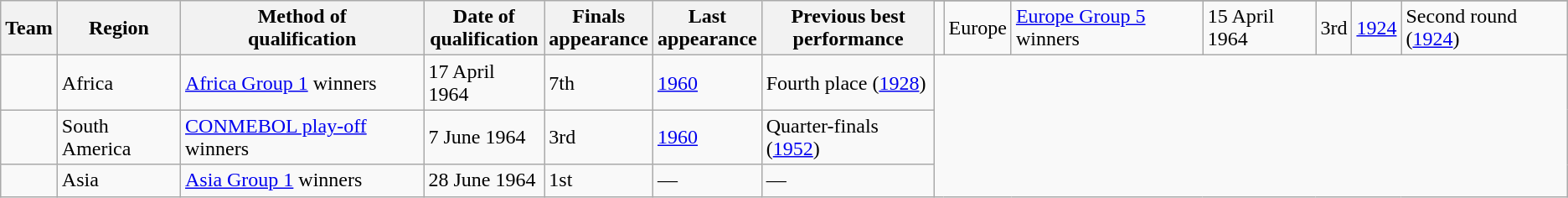<table class="wikitable sortable">
<tr>
<th rowspan=2>Team</th>
<th rowspan=2>Region</th>
<th rowspan=2>Method of<br>qualification</th>
<th rowspan=2>Date of<br>qualification</th>
<th rowspan=2 data-sort-type="number">Finals<br>appearance</th>
<th rowspan=2>Last<br>appearance</th>
<th rowspan=2>Previous best<br>performance</th>
</tr>
<tr>
<td style=white-space:nowrap></td>
<td>Europe</td>
<td><a href='#'>Europe Group 5</a> winners</td>
<td>15 April 1964</td>
<td>3rd</td>
<td><a href='#'>1924</a></td>
<td data-sort-value="3">Second round (<a href='#'>1924</a>)</td>
</tr>
<tr>
<td style=white-space:nowrap></td>
<td>Africa</td>
<td><a href='#'>Africa Group 1</a> winners</td>
<td>17 April 1964</td>
<td>7th</td>
<td><a href='#'>1960</a></td>
<td data-sort-value="5">Fourth place (<a href='#'>1928</a>)</td>
</tr>
<tr>
<td style=white-space:nowrap></td>
<td>South America</td>
<td><a href='#'>CONMEBOL play-off</a> winners</td>
<td>7 June 1964</td>
<td>3rd</td>
<td><a href='#'>1960</a></td>
<td data-sort-value="4">Quarter-finals (<a href='#'>1952</a>)</td>
</tr>
<tr>
<td style=white-space:nowrap></td>
<td>Asia</td>
<td><a href='#'>Asia Group 1</a> winners</td>
<td>28 June 1964</td>
<td>1st</td>
<td>—</td>
<td data-sort-value="1">—</td>
</tr>
</table>
